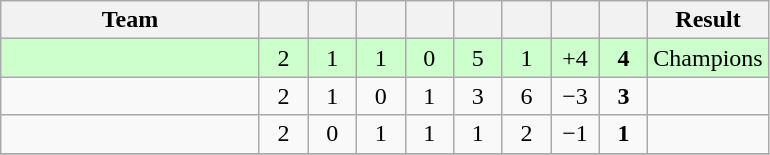<table class="wikitable" style="text-align:center;">
<tr>
<th width=165>Team</th>
<th width=25></th>
<th width=25></th>
<th width=25></th>
<th width=25></th>
<th width=25></th>
<th width=25></th>
<th width=25></th>
<th width=25></th>
<th>Result</th>
</tr>
<tr bgcolor="#ccffcc">
<td style="text-align:left;"></td>
<td>2</td>
<td>1</td>
<td>1</td>
<td>0</td>
<td>5</td>
<td>1</td>
<td>+4</td>
<td><strong>4</strong></td>
<td>Champions</td>
</tr>
<tr>
<td style="text-align:left;"></td>
<td>2</td>
<td>1</td>
<td>0</td>
<td>1</td>
<td>3</td>
<td>6</td>
<td>−3</td>
<td><strong>3</strong></td>
<td></td>
</tr>
<tr>
<td style="text-align:left;"></td>
<td>2</td>
<td>0</td>
<td>1</td>
<td>1</td>
<td>1</td>
<td>2</td>
<td>−1</td>
<td><strong>1</strong></td>
<td></td>
</tr>
<tr>
</tr>
</table>
